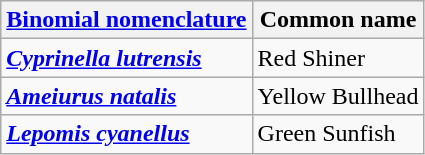<table class="wikitable">
<tr>
<th><a href='#'>Binomial nomenclature</a></th>
<th>Common name</th>
</tr>
<tr>
<td><strong><em><a href='#'>Cyprinella lutrensis</a></em></strong></td>
<td>Red Shiner</td>
</tr>
<tr>
<td><strong><em><a href='#'>Ameiurus natalis</a></em></strong></td>
<td>Yellow Bullhead</td>
</tr>
<tr>
<td><strong><em><a href='#'>Lepomis cyanellus</a></em></strong></td>
<td>Green Sunfish</td>
</tr>
</table>
